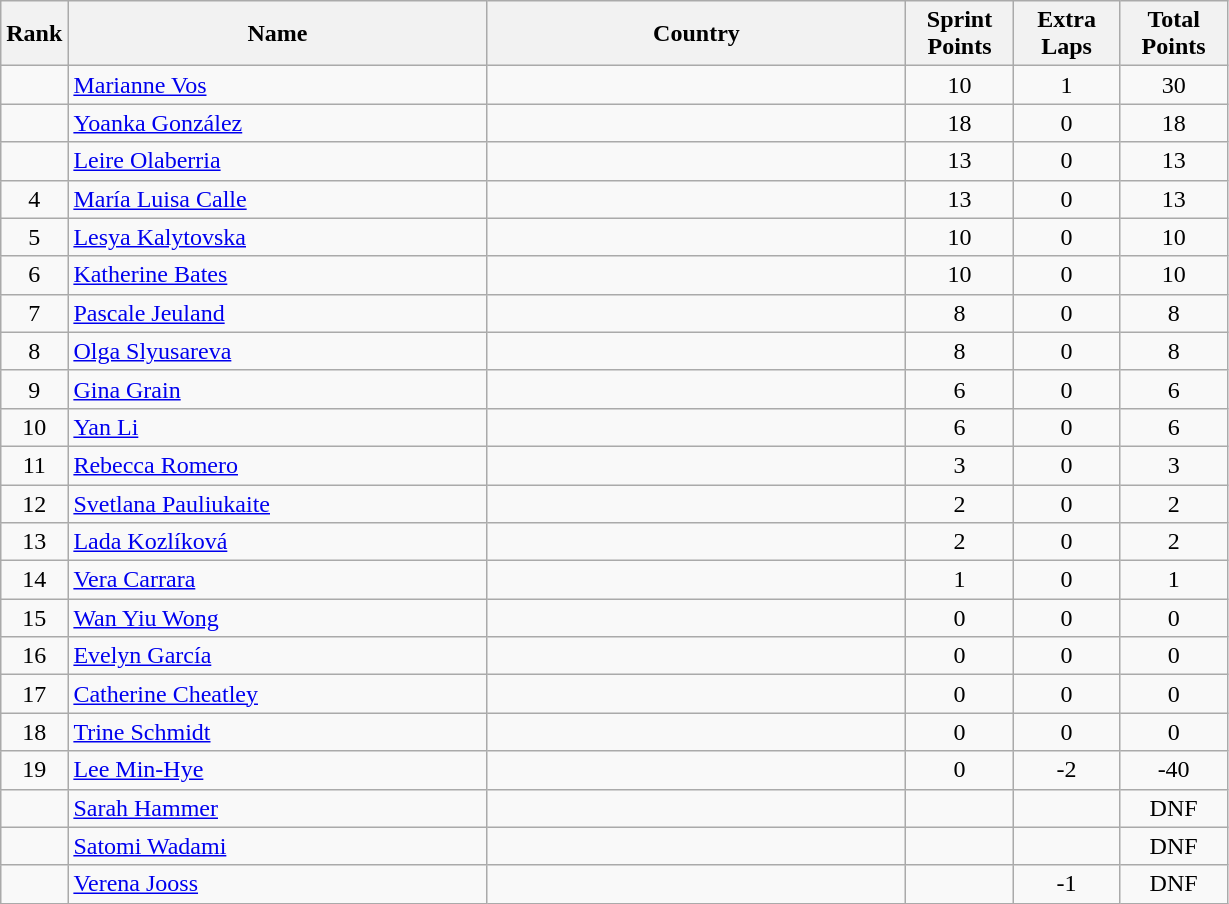<table class="wikitable sortable" style="text-align:center;">
<tr>
<th>Rank</th>
<th style="width:17em">Name</th>
<th style="width:17em">Country</th>
<th style="width:4em">Sprint<br>Points</th>
<th style="width:4em">Extra<br>Laps</th>
<th style="width:4em">Total<br>Points</th>
</tr>
<tr>
<td></td>
<td align=left><a href='#'>Marianne Vos</a></td>
<td align=left></td>
<td>10</td>
<td>1</td>
<td>30</td>
</tr>
<tr>
<td></td>
<td align=left><a href='#'>Yoanka González</a></td>
<td align=left></td>
<td>18</td>
<td>0</td>
<td>18</td>
</tr>
<tr>
<td></td>
<td align=left><a href='#'>Leire Olaberria</a></td>
<td align=left></td>
<td>13</td>
<td>0</td>
<td>13</td>
</tr>
<tr>
<td>4</td>
<td align=left><a href='#'>María Luisa Calle</a></td>
<td align=left></td>
<td>13</td>
<td>0</td>
<td>13</td>
</tr>
<tr>
<td>5</td>
<td align=left><a href='#'>Lesya Kalytovska</a></td>
<td align=left></td>
<td>10</td>
<td>0</td>
<td>10</td>
</tr>
<tr>
<td>6</td>
<td align=left><a href='#'>Katherine Bates</a></td>
<td align=left></td>
<td>10</td>
<td>0</td>
<td>10</td>
</tr>
<tr>
<td>7</td>
<td align=left><a href='#'>Pascale Jeuland</a></td>
<td align=left></td>
<td>8</td>
<td>0</td>
<td>8</td>
</tr>
<tr>
<td>8</td>
<td align=left><a href='#'>Olga Slyusareva</a></td>
<td align=left></td>
<td>8</td>
<td>0</td>
<td>8</td>
</tr>
<tr>
<td>9</td>
<td align=left><a href='#'>Gina Grain</a></td>
<td align=left></td>
<td>6</td>
<td>0</td>
<td>6</td>
</tr>
<tr>
<td>10</td>
<td align=left><a href='#'>Yan Li</a></td>
<td align=left></td>
<td>6</td>
<td>0</td>
<td>6</td>
</tr>
<tr>
<td>11</td>
<td align=left><a href='#'>Rebecca Romero</a></td>
<td align=left></td>
<td>3</td>
<td>0</td>
<td>3</td>
</tr>
<tr>
<td>12</td>
<td align=left><a href='#'>Svetlana Pauliukaite</a></td>
<td align=left></td>
<td>2</td>
<td>0</td>
<td>2</td>
</tr>
<tr>
<td>13</td>
<td align=left><a href='#'>Lada Kozlíková</a></td>
<td align=left></td>
<td>2</td>
<td>0</td>
<td>2</td>
</tr>
<tr>
<td>14</td>
<td align=left><a href='#'>Vera Carrara</a></td>
<td align=left></td>
<td>1</td>
<td>0</td>
<td>1</td>
</tr>
<tr>
<td>15</td>
<td align=left><a href='#'>Wan Yiu Wong</a></td>
<td align=left></td>
<td>0</td>
<td>0</td>
<td>0</td>
</tr>
<tr>
<td>16</td>
<td align=left><a href='#'>Evelyn García</a></td>
<td align=left></td>
<td>0</td>
<td>0</td>
<td>0</td>
</tr>
<tr>
<td>17</td>
<td align=left><a href='#'>Catherine Cheatley</a></td>
<td align=left></td>
<td>0</td>
<td>0</td>
<td>0</td>
</tr>
<tr>
<td>18</td>
<td align=left><a href='#'>Trine Schmidt</a></td>
<td align=left></td>
<td>0</td>
<td>0</td>
<td>0</td>
</tr>
<tr>
<td>19</td>
<td align=left><a href='#'>Lee Min-Hye</a></td>
<td align=left></td>
<td>0</td>
<td>-2</td>
<td>-40</td>
</tr>
<tr>
<td></td>
<td align=left><a href='#'>Sarah Hammer</a></td>
<td align=left></td>
<td></td>
<td></td>
<td>DNF</td>
</tr>
<tr>
<td></td>
<td align=left><a href='#'>Satomi Wadami</a></td>
<td align=left></td>
<td></td>
<td></td>
<td>DNF</td>
</tr>
<tr>
<td></td>
<td align=left><a href='#'>Verena Jooss</a></td>
<td align=left></td>
<td></td>
<td>-1</td>
<td>DNF</td>
</tr>
</table>
